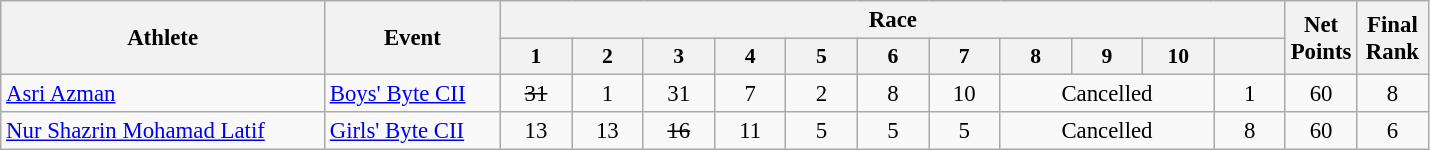<table class="wikitable" style="font-size:95%">
<tr>
<th rowspan="2">Athlete</th>
<th rowspan="2">Event</th>
<th colspan=11>Race</th>
<th width=5% rowspan=2>Net<br>Points</th>
<th width=5% rowspan=2>Final <br>Rank</th>
</tr>
<tr style="font-size:95%">
<th width=5%>1</th>
<th width=5%>2</th>
<th width=5%>3</th>
<th width=5%>4</th>
<th width=5%>5</th>
<th width=5%>6</th>
<th width=5%>7</th>
<th width=5%>8</th>
<th width=5%>9</th>
<th width=5%>10</th>
<th width=5%></th>
</tr>
<tr align=center>
<td align=left><a href='#'>Asri Azman</a></td>
<td align=left><a href='#'>Boys' Byte CII</a></td>
<td><s>31</s><br></td>
<td>1</td>
<td>31<br></td>
<td>7</td>
<td>2</td>
<td>8</td>
<td>10</td>
<td colspan=3>Cancelled</td>
<td>1</td>
<td>60</td>
<td>8</td>
</tr>
<tr align=center>
<td align=left><a href='#'>Nur Shazrin Mohamad Latif</a></td>
<td align=left><a href='#'>Girls' Byte CII</a></td>
<td>13</td>
<td>13</td>
<td><s>16</s></td>
<td>11</td>
<td>5</td>
<td>5</td>
<td>5</td>
<td colspan=3>Cancelled</td>
<td>8</td>
<td>60</td>
<td>6</td>
</tr>
</table>
